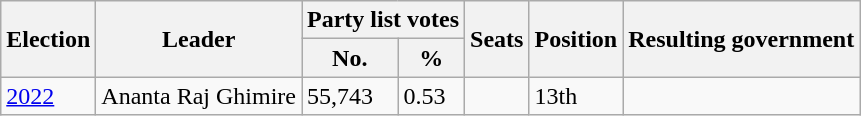<table class="wikitable">
<tr>
<th rowspan="2">Election</th>
<th rowspan="2">Leader</th>
<th colspan="2">Party list votes</th>
<th rowspan="2">Seats</th>
<th rowspan="2">Position</th>
<th rowspan="2">Resulting government</th>
</tr>
<tr>
<th>No.</th>
<th>%</th>
</tr>
<tr>
<td><a href='#'>2022</a></td>
<td>Ananta Raj Ghimire</td>
<td>55,743</td>
<td>0.53</td>
<td></td>
<td>13th</td>
<td></td>
</tr>
</table>
